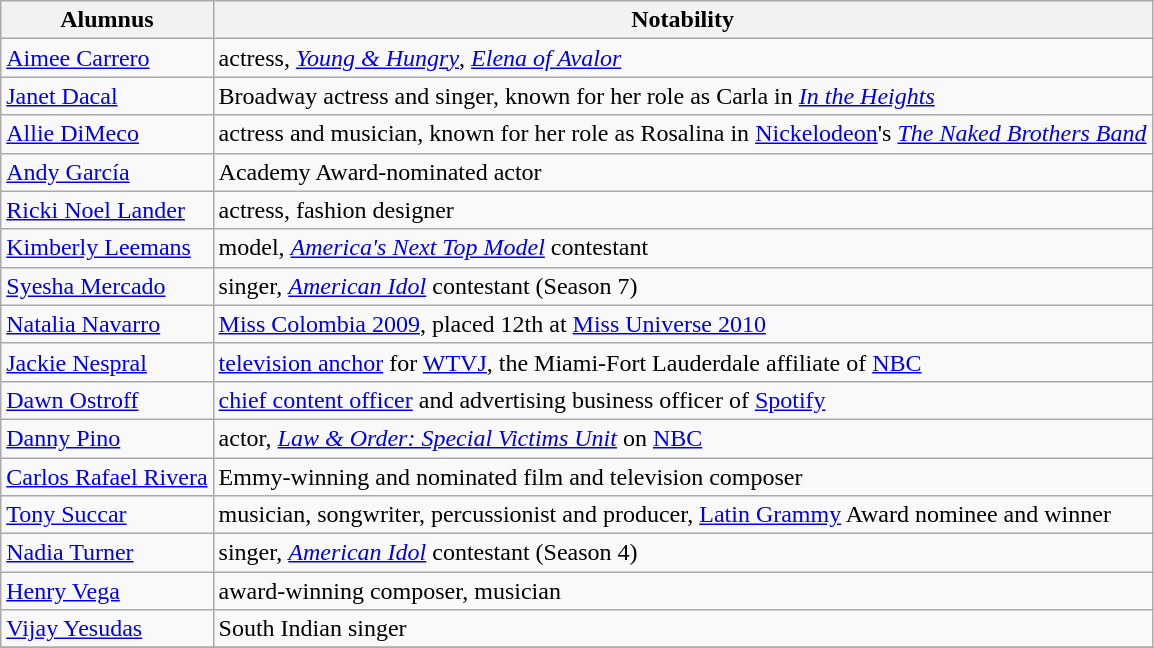<table class="wikitable">
<tr>
<th>Alumnus</th>
<th>Notability</th>
</tr>
<tr>
<td><a href='#'>Aimee Carrero</a></td>
<td>actress, <em><a href='#'>Young & Hungry</a></em>, <em><a href='#'>Elena of Avalor</a></em></td>
</tr>
<tr>
<td><a href='#'>Janet Dacal</a></td>
<td>Broadway actress and singer, known for her role as Carla in <em><a href='#'>In the Heights</a></em></td>
</tr>
<tr>
<td><a href='#'>Allie DiMeco</a></td>
<td>actress and musician, known for her role as Rosalina in <a href='#'>Nickelodeon</a>'s <em><a href='#'>The Naked Brothers Band</a></em></td>
</tr>
<tr>
<td><a href='#'>Andy García</a></td>
<td>Academy Award-nominated actor</td>
</tr>
<tr>
<td><a href='#'>Ricki Noel Lander</a></td>
<td>actress, fashion designer</td>
</tr>
<tr>
<td><a href='#'>Kimberly Leemans</a></td>
<td>model, <em><a href='#'>America's Next Top Model</a></em> contestant</td>
</tr>
<tr>
<td><a href='#'>Syesha Mercado</a></td>
<td>singer, <em><a href='#'>American Idol</a></em> contestant (Season 7)</td>
</tr>
<tr>
<td><a href='#'>Natalia Navarro</a></td>
<td><a href='#'>Miss Colombia 2009</a>, placed 12th at <a href='#'>Miss Universe 2010</a></td>
</tr>
<tr>
<td><a href='#'>Jackie Nespral</a></td>
<td><a href='#'>television anchor</a> for <a href='#'>WTVJ</a>, the Miami-Fort Lauderdale affiliate of <a href='#'>NBC</a></td>
</tr>
<tr>
<td><a href='#'>Dawn Ostroff</a></td>
<td><a href='#'>chief content officer</a> and advertising business officer of <a href='#'>Spotify</a></td>
</tr>
<tr>
<td><a href='#'>Danny Pino</a></td>
<td>actor, <em><a href='#'>Law & Order: Special Victims Unit</a></em> on <a href='#'>NBC</a></td>
</tr>
<tr>
<td><a href='#'>Carlos Rafael Rivera</a></td>
<td>Emmy-winning and nominated film and television composer</td>
</tr>
<tr>
<td><a href='#'>Tony Succar</a></td>
<td>musician, songwriter, percussionist and producer, <a href='#'>Latin Grammy</a> Award nominee and winner</td>
</tr>
<tr>
<td><a href='#'>Nadia Turner</a></td>
<td>singer, <em><a href='#'>American Idol</a></em> contestant (Season 4)</td>
</tr>
<tr>
<td><a href='#'>Henry Vega</a></td>
<td>award-winning composer, musician</td>
</tr>
<tr>
<td><a href='#'>Vijay Yesudas</a></td>
<td>South Indian singer</td>
</tr>
<tr>
</tr>
</table>
